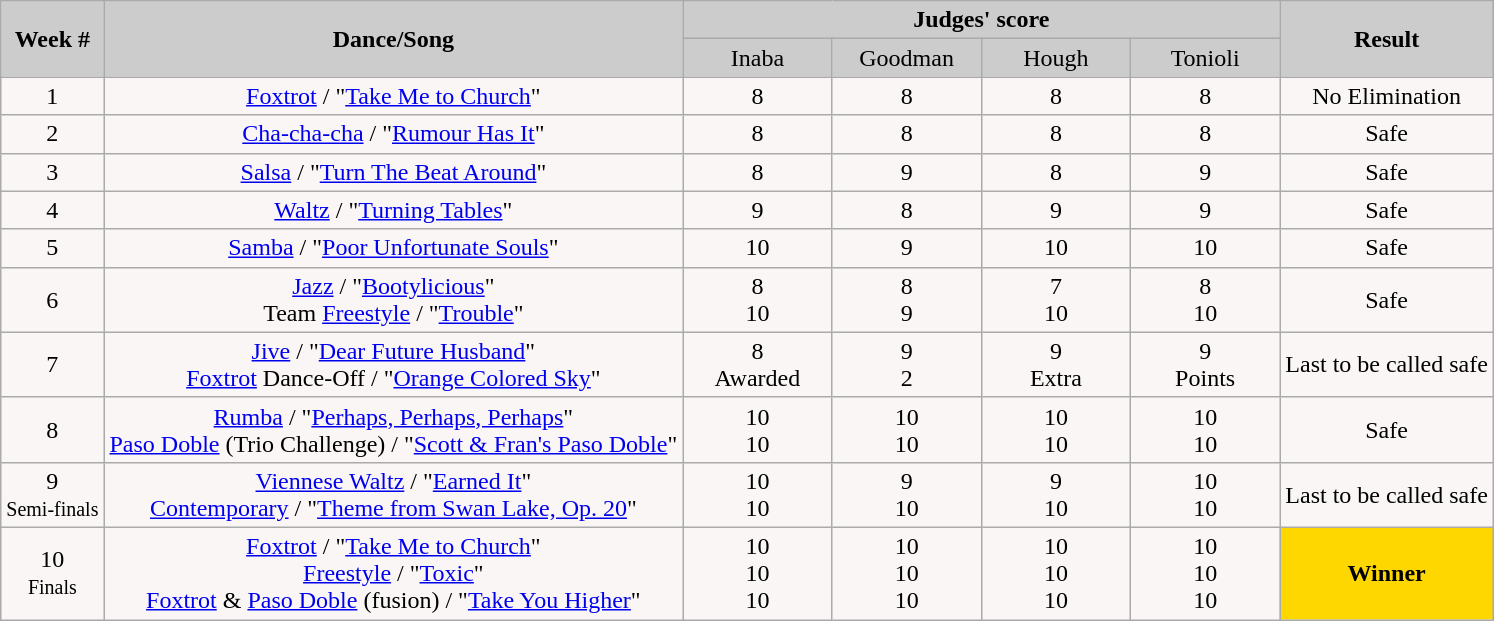<table class="wikitable" border="1" style="float:left;">
<tr>
<td rowspan="2" bgcolor="#CCCCCC" align="Center"><strong>Week #</strong></td>
<td rowspan="2" bgcolor="#CCCCCC" align="Center"><strong>Dance/Song</strong></td>
<td colspan="4" bgcolor="#CCCCCC" align="Center"><strong>Judges' score</strong></td>
<td rowspan="2" bgcolor="#CCCCCC" align="Center"><strong>Result</strong></td>
</tr>
<tr>
<td bgcolor="#CCCCCC" width="10%" align="center">Inaba</td>
<td bgcolor="#CCCCCC" width="10%" align="center">Goodman</td>
<td bgcolor="#CCCCCC" width="10%" align="center">Hough</td>
<td bgcolor="#CCCCCC" width="10%" align="center">Tonioli</td>
</tr>
<tr align="center" bgcolor="#FAF6F6">
<td>1</td>
<td><a href='#'>Foxtrot</a> / "<a href='#'>Take Me to Church</a>"</td>
<td>8</td>
<td>8</td>
<td>8</td>
<td>8</td>
<td>No Elimination</td>
</tr>
<tr align="center" bgcolor="#FAF6F6">
<td>2</td>
<td><a href='#'>Cha-cha-cha</a> / "<a href='#'>Rumour Has It</a>"</td>
<td>8</td>
<td>8</td>
<td>8</td>
<td>8</td>
<td>Safe</td>
</tr>
<tr align="center" bgcolor="#FAF6F6">
<td>3</td>
<td><a href='#'>Salsa</a> / "<a href='#'>Turn The Beat Around</a>"</td>
<td>8</td>
<td>9</td>
<td>8</td>
<td>9</td>
<td>Safe</td>
</tr>
<tr align="center" bgcolor="#FAF6F6">
<td>4</td>
<td><a href='#'>Waltz</a> / "<a href='#'>Turning Tables</a>"</td>
<td>9</td>
<td>8</td>
<td>9</td>
<td>9</td>
<td>Safe</td>
</tr>
<tr align="center" bgcolor="#FAF6F6">
<td>5</td>
<td><a href='#'>Samba</a>  / "<a href='#'>Poor Unfortunate Souls</a>"</td>
<td>10</td>
<td>9</td>
<td>10</td>
<td>10</td>
<td>Safe</td>
</tr>
<tr align="center" bgcolor="#FAF6F6">
<td>6</td>
<td><a href='#'>Jazz</a> / "<a href='#'>Bootylicious</a>" <br> Team <a href='#'>Freestyle</a> / "<a href='#'>Trouble</a>"</td>
<td>8 <br>10</td>
<td>8<br>9</td>
<td>7<br>10</td>
<td>8<br>10</td>
<td>Safe</td>
</tr>
<tr align="center" bgcolor="#FAF6F6">
<td>7</td>
<td><a href='#'>Jive</a> / "<a href='#'>Dear Future Husband</a>" <br> <a href='#'>Foxtrot</a> Dance-Off / "<a href='#'>Orange Colored Sky</a>"</td>
<td>8<br>Awarded</td>
<td>9<br>2</td>
<td>9<br>Extra</td>
<td>9<br>Points</td>
<td>Last to be called safe</td>
</tr>
<tr align="center" bgcolor="#FAF6F6">
<td>8</td>
<td><a href='#'>Rumba</a> / "<a href='#'>Perhaps, Perhaps, Perhaps</a>" <br> <a href='#'>Paso Doble</a> (Trio Challenge) / "<a href='#'>Scott & Fran's Paso Doble</a>"</td>
<td>10<br>10</td>
<td>10<br>10</td>
<td>10<br>10</td>
<td>10<br>10</td>
<td>Safe</td>
</tr>
<tr align="center" bgcolor="#FAF6F6">
<td>9<br><small>Semi-finals</small></td>
<td><a href='#'>Viennese Waltz</a> / "<a href='#'>Earned It</a>" <br> <a href='#'>Contemporary</a>  / "<a href='#'>Theme from Swan Lake, Op. 20</a>"</td>
<td>10<br>10</td>
<td>9<br>10</td>
<td>9<br>10</td>
<td>10<br>10</td>
<td>Last to be called safe</td>
</tr>
<tr align="center" bgcolor="#FAF6F6">
<td>10<br><small>Finals</small></td>
<td><a href='#'>Foxtrot</a> / "<a href='#'>Take Me to Church</a>" <br> <a href='#'>Freestyle</a> / "<a href='#'>Toxic</a>" <br><a href='#'>Foxtrot</a> & <a href='#'>Paso Doble</a> (fusion) / "<a href='#'>Take You Higher</a>"</td>
<td>10<br>10<br>10</td>
<td>10<br>10<br>10</td>
<td>10<br>10<br>10</td>
<td>10<br>10<br>10</td>
<td style="text-align: center; background:gold"><strong>Winner</strong></td>
</tr>
</table>
